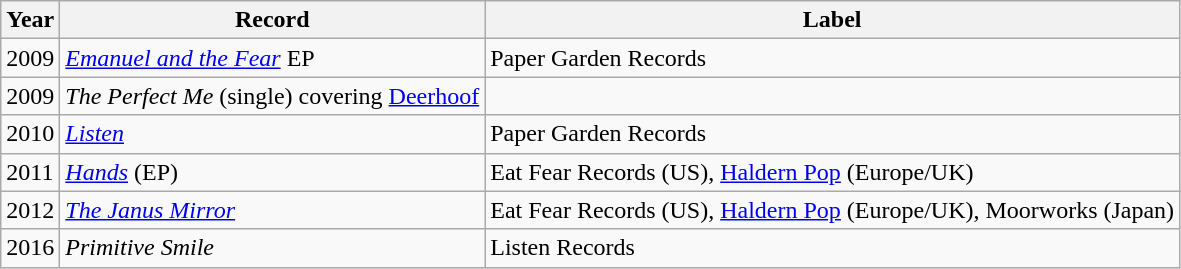<table class="wikitable">
<tr>
<th>Year</th>
<th>Record</th>
<th>Label</th>
</tr>
<tr>
<td>2009</td>
<td><em><a href='#'>Emanuel and the Fear</a></em> EP</td>
<td>Paper Garden Records</td>
</tr>
<tr>
<td>2009</td>
<td><em>The Perfect Me</em> (single) covering <a href='#'>Deerhoof</a></td>
<td></td>
</tr>
<tr>
<td>2010</td>
<td><em><a href='#'>Listen</a></em></td>
<td>Paper Garden Records</td>
</tr>
<tr>
<td>2011</td>
<td><em><a href='#'>Hands</a></em> (EP)</td>
<td>Eat Fear Records (US), <a href='#'>Haldern Pop</a> (Europe/UK)</td>
</tr>
<tr>
<td>2012</td>
<td><em><a href='#'>The Janus Mirror</a></em></td>
<td>Eat Fear Records (US), <a href='#'>Haldern Pop</a> (Europe/UK), Moorworks (Japan)</td>
</tr>
<tr>
<td>2016</td>
<td><em>Primitive Smile</em></td>
<td>Listen Records</td>
</tr>
</table>
